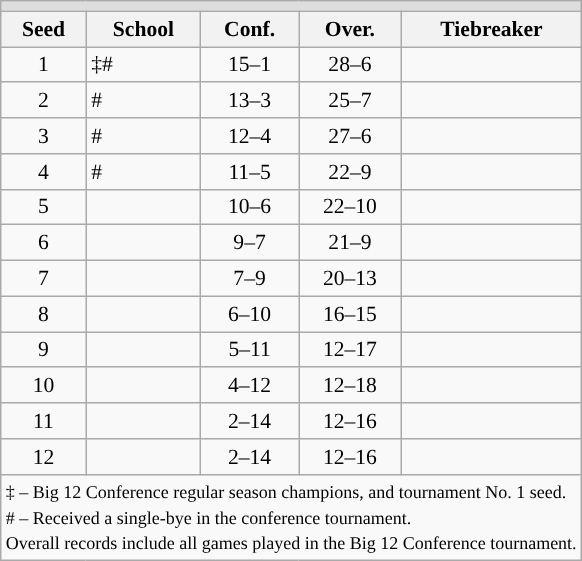<table class="wikitable" style="white-space:nowrap; font-size:90%;text-align:center">
<tr>
<td colspan="10" style="text-align:center; background:#DDDDDD; font:#000000"><strong></strong></td>
</tr>
<tr bgcolor="#efefef">
<th>Seed</th>
<th>School</th>
<th>Conf.</th>
<th>Over.</th>
<th>Tiebreaker</th>
</tr>
<tr>
<td>1</td>
<td align=left> ‡#</td>
<td>15–1</td>
<td>28–6</td>
<td></td>
</tr>
<tr>
<td>2</td>
<td align=left> #</td>
<td>13–3</td>
<td>25–7</td>
<td></td>
</tr>
<tr>
<td>3</td>
<td align=left> #</td>
<td>12–4</td>
<td>27–6</td>
<td></td>
</tr>
<tr>
<td>4</td>
<td align=left> #</td>
<td>11–5</td>
<td>22–9</td>
<td></td>
</tr>
<tr>
<td>5</td>
<td align=left></td>
<td>10–6</td>
<td>22–10</td>
<td></td>
</tr>
<tr>
<td>6</td>
<td align=left></td>
<td>9–7</td>
<td>21–9</td>
<td></td>
</tr>
<tr>
<td>7</td>
<td align=left></td>
<td>7–9</td>
<td>20–13</td>
<td></td>
</tr>
<tr>
<td>8</td>
<td align=left></td>
<td>6–10</td>
<td>16–15</td>
<td></td>
</tr>
<tr>
<td>9</td>
<td align=left></td>
<td>5–11</td>
<td>12–17</td>
<td></td>
</tr>
<tr>
<td>10</td>
<td align=left></td>
<td>4–12</td>
<td>12–18</td>
<td></td>
</tr>
<tr>
<td>11</td>
<td align=left></td>
<td>2–14</td>
<td>12–16</td>
<td></td>
</tr>
<tr>
<td>12</td>
<td align=left></td>
<td>2–14</td>
<td>12–16</td>
<td></td>
</tr>
<tr>
<td colspan="10" style="text-align:left;"><small>‡ – Big 12 Conference regular season champions, and tournament No. 1 seed.<br># – Received a single-bye in the conference tournament.<br>Overall records include all games played in the Big 12 Conference tournament.</small></td>
</tr>
</table>
